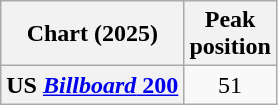<table class="wikitable sortable plainrowheaders" style="text-align:center">
<tr>
<th scope="col">Chart (2025)</th>
<th scope="col">Peak<br>position</th>
</tr>
<tr>
<th scope="row">US <a href='#'><em>Billboard</em> 200</a></th>
<td>51</td>
</tr>
</table>
